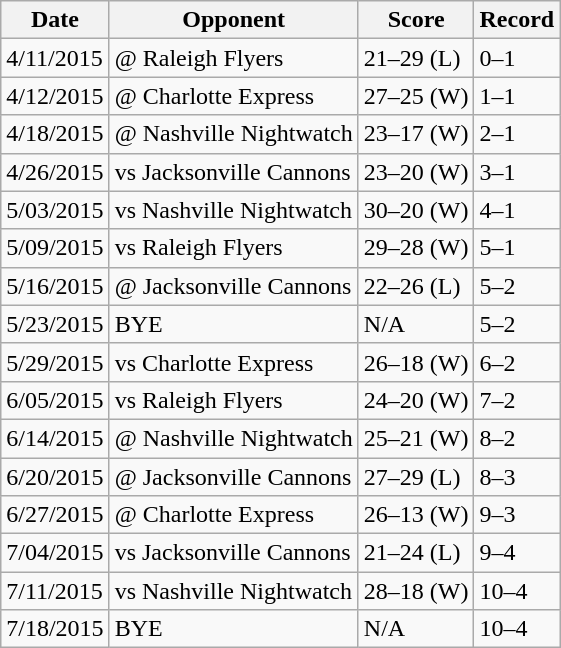<table class="wikitable">
<tr>
<th>Date</th>
<th>Opponent</th>
<th>Score</th>
<th>Record</th>
</tr>
<tr>
<td>4/11/2015</td>
<td>@ Raleigh Flyers</td>
<td>21–29 (L)</td>
<td>0–1</td>
</tr>
<tr>
<td>4/12/2015</td>
<td>@ Charlotte Express</td>
<td>27–25 (W)</td>
<td>1–1</td>
</tr>
<tr>
<td>4/18/2015</td>
<td>@ Nashville Nightwatch</td>
<td>23–17 (W)</td>
<td>2–1</td>
</tr>
<tr>
<td>4/26/2015</td>
<td>vs Jacksonville Cannons</td>
<td>23–20 (W)</td>
<td>3–1</td>
</tr>
<tr>
<td>5/03/2015</td>
<td>vs Nashville Nightwatch</td>
<td>30–20 (W)</td>
<td>4–1</td>
</tr>
<tr>
<td>5/09/2015</td>
<td>vs Raleigh Flyers</td>
<td>29–28 (W)</td>
<td>5–1</td>
</tr>
<tr>
<td>5/16/2015</td>
<td>@ Jacksonville Cannons</td>
<td>22–26 (L)</td>
<td>5–2</td>
</tr>
<tr>
<td>5/23/2015</td>
<td>BYE</td>
<td>N/A</td>
<td>5–2</td>
</tr>
<tr>
<td>5/29/2015</td>
<td>vs Charlotte Express</td>
<td>26–18 (W)</td>
<td>6–2</td>
</tr>
<tr>
<td>6/05/2015</td>
<td>vs Raleigh Flyers</td>
<td>24–20 (W)</td>
<td>7–2</td>
</tr>
<tr>
<td>6/14/2015</td>
<td>@ Nashville Nightwatch</td>
<td>25–21 (W)</td>
<td>8–2</td>
</tr>
<tr>
<td>6/20/2015</td>
<td>@ Jacksonville Cannons</td>
<td>27–29 (L)</td>
<td>8–3</td>
</tr>
<tr>
<td>6/27/2015</td>
<td>@ Charlotte Express</td>
<td>26–13 (W)</td>
<td>9–3</td>
</tr>
<tr>
<td>7/04/2015</td>
<td>vs Jacksonville Cannons</td>
<td>21–24 (L)</td>
<td>9–4</td>
</tr>
<tr>
<td>7/11/2015</td>
<td>vs Nashville Nightwatch</td>
<td>28–18 (W)</td>
<td>10–4</td>
</tr>
<tr>
<td>7/18/2015</td>
<td>BYE</td>
<td>N/A</td>
<td>10–4</td>
</tr>
</table>
